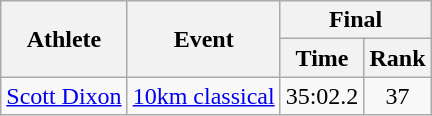<table class="wikitable">
<tr>
<th rowspan="2">Athlete</th>
<th rowspan="2">Event</th>
<th colspan="2">Final</th>
</tr>
<tr>
<th>Time</th>
<th>Rank</th>
</tr>
<tr>
<td rowspan="1"><a href='#'>Scott Dixon</a></td>
<td><a href='#'>10km classical</a></td>
<td align="center">35:02.2</td>
<td align="center">37</td>
</tr>
</table>
